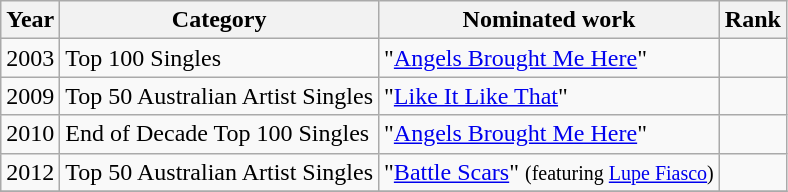<table class="wikitable">
<tr>
<th>Year</th>
<th>Category</th>
<th>Nominated work</th>
<th>Rank</th>
</tr>
<tr>
<td>2003</td>
<td>Top 100 Singles</td>
<td>"<a href='#'>Angels Brought Me Here</a>"</td>
<td></td>
</tr>
<tr>
<td>2009</td>
<td>Top 50 Australian Artist Singles</td>
<td>"<a href='#'>Like It Like That</a>"</td>
<td></td>
</tr>
<tr>
<td>2010</td>
<td>End of Decade Top 100 Singles</td>
<td>"<a href='#'>Angels Brought Me Here</a>"</td>
<td></td>
</tr>
<tr>
<td>2012</td>
<td>Top 50 Australian Artist Singles</td>
<td>"<a href='#'>Battle Scars</a>" <small>(featuring <a href='#'>Lupe Fiasco</a>)</small></td>
<td></td>
</tr>
<tr>
</tr>
</table>
